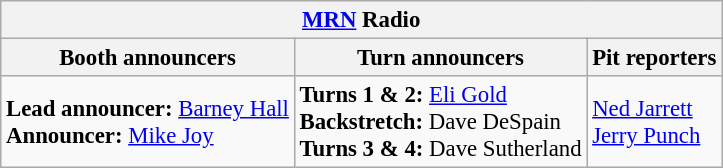<table class="wikitable" style="font-size: 95%;">
<tr>
<th colspan="3"><a href='#'>MRN</a> Radio</th>
</tr>
<tr>
<th>Booth announcers</th>
<th>Turn announcers</th>
<th>Pit reporters</th>
</tr>
<tr>
<td><strong>Lead announcer:</strong> <a href='#'>Barney Hall</a><br><strong>Announcer:</strong> <a href='#'>Mike Joy</a></td>
<td><strong>Turns 1 & 2:</strong> <a href='#'>Eli Gold</a> <br><strong>Backstretch:</strong> Dave DeSpain <br><strong>Turns 3 & 4:</strong> Dave Sutherland</td>
<td><a href='#'>Ned Jarrett</a><br><a href='#'>Jerry Punch</a></td>
</tr>
</table>
